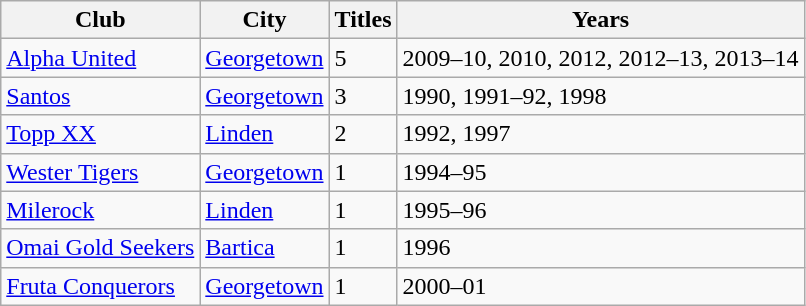<table class="wikitable">
<tr>
<th>Club</th>
<th>City</th>
<th>Titles</th>
<th>Years</th>
</tr>
<tr>
<td><a href='#'>Alpha United</a></td>
<td><a href='#'>Georgetown</a></td>
<td>5</td>
<td>2009–10, 2010, 2012, 2012–13, 2013–14</td>
</tr>
<tr>
<td><a href='#'>Santos</a></td>
<td><a href='#'>Georgetown</a></td>
<td>3</td>
<td>1990, 1991–92, 1998</td>
</tr>
<tr>
<td><a href='#'>Topp XX</a></td>
<td><a href='#'>Linden</a></td>
<td>2</td>
<td>1992, 1997</td>
</tr>
<tr>
<td><a href='#'>Wester Tigers</a></td>
<td><a href='#'>Georgetown</a></td>
<td>1</td>
<td>1994–95</td>
</tr>
<tr>
<td><a href='#'>Milerock</a></td>
<td><a href='#'>Linden</a></td>
<td>1</td>
<td>1995–96</td>
</tr>
<tr>
<td><a href='#'>Omai Gold Seekers</a></td>
<td><a href='#'>Bartica</a></td>
<td>1</td>
<td>1996</td>
</tr>
<tr>
<td><a href='#'>Fruta Conquerors</a></td>
<td><a href='#'>Georgetown</a></td>
<td>1</td>
<td>2000–01</td>
</tr>
</table>
